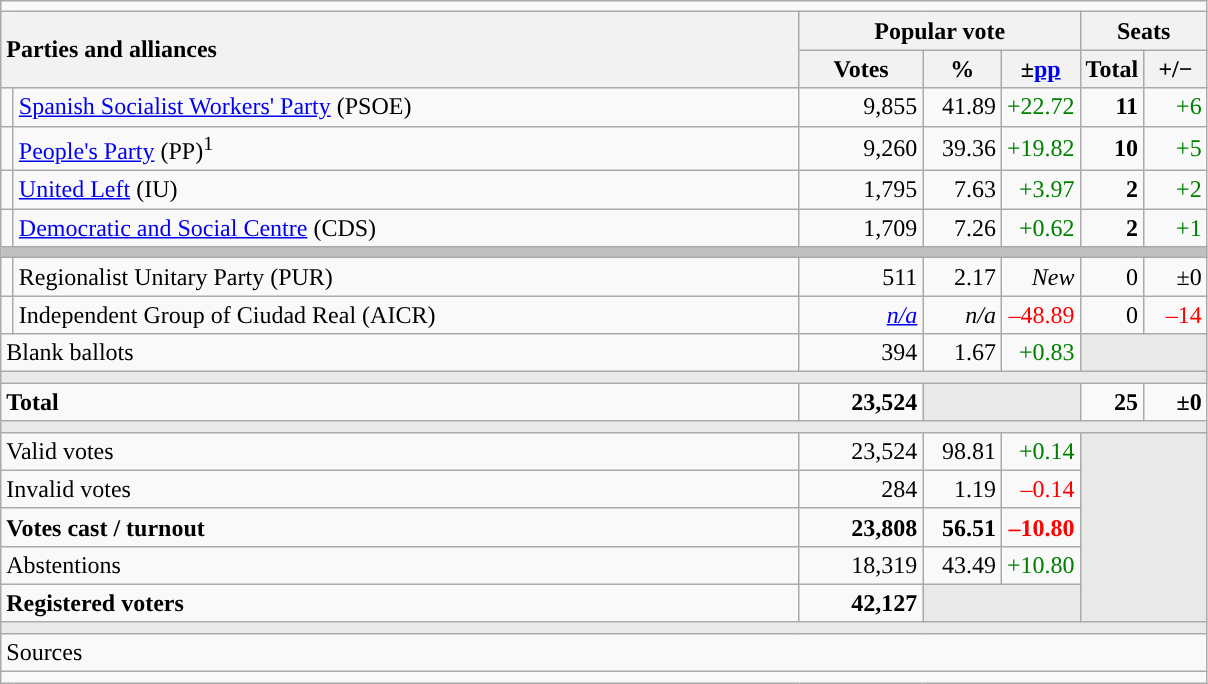<table class="wikitable" style="text-align:right;">
<tr>
<td colspan="7"></td>
</tr>
<tr>
<th style="text-align:left;" rowspan="2" colspan="2" width="525">Parties and alliances</th>
<th colspan="3">Popular vote</th>
<th colspan="2">Seats</th>
</tr>
<tr>
<th width="75">Votes</th>
<th width="45">%</th>
<th width="45">±<a href='#'>pp</a></th>
<th width="35">Total</th>
<th width="35">+/−</th>
</tr>
<tr>
<td width="1" style="color:inherit;background:"></td>
<td align="left"><a href='#'>Spanish Socialist Workers' Party</a> (PSOE)</td>
<td>9,855</td>
<td>41.89</td>
<td style="color:green;">+22.72</td>
<td><strong>11</strong></td>
<td style="color:green;">+6</td>
</tr>
<tr>
<td style="color:inherit;background:"></td>
<td align="left"><a href='#'>People's Party</a> (PP)<sup>1</sup></td>
<td>9,260</td>
<td>39.36</td>
<td style="color:green;">+19.82</td>
<td><strong>10</strong></td>
<td style="color:green;">+5</td>
</tr>
<tr>
<td style="color:inherit;background:"></td>
<td align="left"><a href='#'>United Left</a> (IU)</td>
<td>1,795</td>
<td>7.63</td>
<td style="color:green;">+3.97</td>
<td><strong>2</strong></td>
<td style="color:green;">+2</td>
</tr>
<tr>
<td style="color:inherit;background:"></td>
<td align="left"><a href='#'>Democratic and Social Centre</a> (CDS)</td>
<td>1,709</td>
<td>7.26</td>
<td style="color:green;">+0.62</td>
<td><strong>2</strong></td>
<td style="color:green;">+1</td>
</tr>
<tr>
<td colspan="7" bgcolor="#C0C0C0"></td>
</tr>
<tr>
<td style="color:inherit;background:"></td>
<td align="left">Regionalist Unitary Party (PUR)</td>
<td>511</td>
<td>2.17</td>
<td><em>New</em></td>
<td>0</td>
<td>±0</td>
</tr>
<tr>
<td style="color:inherit;background:"></td>
<td align="left">Independent Group of Ciudad Real (AICR)</td>
<td><em><a href='#'>n/a</a></em></td>
<td><em>n/a</em></td>
<td style="color:red;">–48.89</td>
<td>0</td>
<td style="color:red;">–14</td>
</tr>
<tr>
<td align="left" colspan="2">Blank ballots</td>
<td>394</td>
<td>1.67</td>
<td style="color:green;">+0.83</td>
<td bgcolor="#E9E9E9" colspan="2"></td>
</tr>
<tr>
<td colspan="7" bgcolor="#E9E9E9"></td>
</tr>
<tr style="font-weight:bold;">
<td align="left" colspan="2">Total</td>
<td>23,524</td>
<td bgcolor="#E9E9E9" colspan="2"></td>
<td>25</td>
<td>±0</td>
</tr>
<tr>
<td colspan="7" bgcolor="#E9E9E9"></td>
</tr>
<tr>
<td align="left" colspan="2">Valid votes</td>
<td>23,524</td>
<td>98.81</td>
<td style="color:green;">+0.14</td>
<td bgcolor="#E9E9E9" colspan="2" rowspan="5"></td>
</tr>
<tr>
<td align="left" colspan="2">Invalid votes</td>
<td>284</td>
<td>1.19</td>
<td style="color:red;">–0.14</td>
</tr>
<tr style="font-weight:bold;">
<td align="left" colspan="2">Votes cast / turnout</td>
<td>23,808</td>
<td>56.51</td>
<td style="color:red;">–10.80</td>
</tr>
<tr>
<td align="left" colspan="2">Abstentions</td>
<td>18,319</td>
<td>43.49</td>
<td style="color:green;">+10.80</td>
</tr>
<tr style="font-weight:bold;">
<td align="left" colspan="2">Registered voters</td>
<td>42,127</td>
<td bgcolor="#E9E9E9" colspan="2"></td>
</tr>
<tr>
<td colspan="7" bgcolor="#E9E9E9"></td>
</tr>
<tr>
<td align="left" colspan="7">Sources</td>
</tr>
<tr>
<td colspan="7" style="text-align:left; max-width:790px;"></td>
</tr>
</table>
